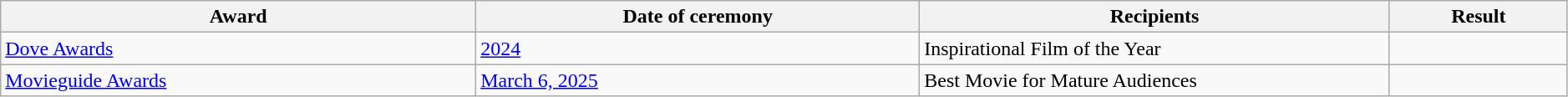<table class="wikitable sortable plainrowheaders" style="width: 99%;">
<tr>
<th scope="col">Award</th>
<th scope="col">Date of ceremony</th>
<th scope="col" style="width:30%;">Recipients</th>
<th scope="col">Result</th>
</tr>
<tr>
<td><a href='#'>Dove Awards</a></td>
<td><a href='#'>2024</a></td>
<td>Inspirational Film of the Year</td>
<td></td>
</tr>
<tr>
<td><a href='#'>Movieguide Awards</a></td>
<td><a href='#'>March 6, 2025</a></td>
<td>Best Movie for Mature Audiences</td>
<td></td>
</tr>
</table>
